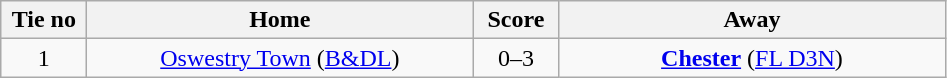<table class="wikitable" style="text-align:center">
<tr>
<th width=50>Tie no</th>
<th width=250>Home</th>
<th width=50>Score</th>
<th width=250>Away</th>
</tr>
<tr>
<td>1</td>
<td><a href='#'>Oswestry Town</a> (<a href='#'>B&DL</a>)</td>
<td>0–3</td>
<td><strong><a href='#'>Chester</a></strong> (<a href='#'>FL D3N</a>)</td>
</tr>
</table>
